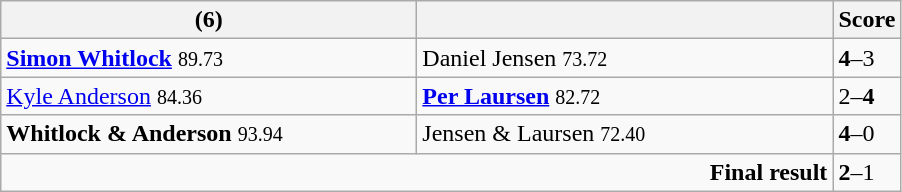<table class="wikitable">
<tr>
<th width=270><strong></strong> (6)</th>
<th width=270></th>
<th>Score</th>
</tr>
<tr>
<td><strong><a href='#'>Simon Whitlock</a></strong> <small><span>89.73</span></small></td>
<td>Daniel Jensen <small><span>73.72</span></small></td>
<td><strong>4</strong>–3</td>
</tr>
<tr>
<td><a href='#'>Kyle Anderson</a> <small><span>84.36</span></small></td>
<td><strong><a href='#'>Per Laursen</a></strong> <small><span>82.72</span></small></td>
<td>2–<strong>4</strong></td>
</tr>
<tr>
<td><strong>Whitlock & Anderson</strong> <small><span>93.94</span></small></td>
<td>Jensen & Laursen <small><span>72.40</span></small></td>
<td><strong>4</strong>–0</td>
</tr>
<tr>
<td colspan="2" align="right"><strong>Final result</strong></td>
<td><strong>2</strong>–1</td>
</tr>
</table>
